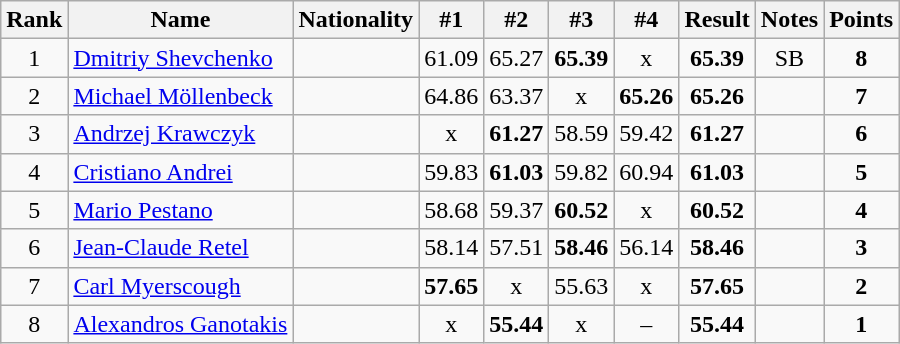<table class="wikitable sortable" style="text-align:center">
<tr>
<th>Rank</th>
<th>Name</th>
<th>Nationality</th>
<th>#1</th>
<th>#2</th>
<th>#3</th>
<th>#4</th>
<th>Result</th>
<th>Notes</th>
<th>Points</th>
</tr>
<tr>
<td>1</td>
<td align=left><a href='#'>Dmitriy Shevchenko</a></td>
<td align=left></td>
<td>61.09</td>
<td>65.27</td>
<td><strong>65.39</strong></td>
<td>x</td>
<td><strong>65.39</strong></td>
<td>SB</td>
<td><strong>8</strong></td>
</tr>
<tr>
<td>2</td>
<td align=left><a href='#'>Michael Möllenbeck</a></td>
<td align=left></td>
<td>64.86</td>
<td>63.37</td>
<td>x</td>
<td><strong>65.26</strong></td>
<td><strong>65.26</strong></td>
<td></td>
<td><strong>7</strong></td>
</tr>
<tr>
<td>3</td>
<td align=left><a href='#'>Andrzej Krawczyk</a></td>
<td align=left></td>
<td>x</td>
<td><strong>61.27</strong></td>
<td>58.59</td>
<td>59.42</td>
<td><strong>61.27</strong></td>
<td></td>
<td><strong>6</strong></td>
</tr>
<tr>
<td>4</td>
<td align=left><a href='#'>Cristiano Andrei</a></td>
<td align=left></td>
<td>59.83</td>
<td><strong>61.03</strong></td>
<td>59.82</td>
<td>60.94</td>
<td><strong>61.03</strong></td>
<td></td>
<td><strong>5</strong></td>
</tr>
<tr>
<td>5</td>
<td align=left><a href='#'>Mario Pestano</a></td>
<td align=left></td>
<td>58.68</td>
<td>59.37</td>
<td><strong>60.52</strong></td>
<td>x</td>
<td><strong>60.52</strong></td>
<td></td>
<td><strong>4</strong></td>
</tr>
<tr>
<td>6</td>
<td align=left><a href='#'>Jean-Claude Retel</a></td>
<td align=left></td>
<td>58.14</td>
<td>57.51</td>
<td><strong>58.46</strong></td>
<td>56.14</td>
<td><strong>58.46</strong></td>
<td></td>
<td><strong>3</strong></td>
</tr>
<tr>
<td>7</td>
<td align=left><a href='#'>Carl Myerscough</a></td>
<td align=left></td>
<td><strong>57.65</strong></td>
<td>x</td>
<td>55.63</td>
<td>x</td>
<td><strong>57.65</strong></td>
<td></td>
<td><strong>2</strong></td>
</tr>
<tr>
<td>8</td>
<td align=left><a href='#'>Alexandros Ganotakis</a></td>
<td align=left></td>
<td>x</td>
<td><strong>55.44</strong></td>
<td>x</td>
<td>–</td>
<td><strong>55.44</strong></td>
<td></td>
<td><strong>1</strong></td>
</tr>
</table>
